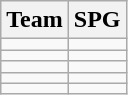<table class=wikitable>
<tr>
<th>Team</th>
<th>SPG</th>
</tr>
<tr>
<td></td>
<td align=center></td>
</tr>
<tr>
<td></td>
<td align=center></td>
</tr>
<tr>
<td></td>
<td align=center></td>
</tr>
<tr>
<td></td>
<td align=center></td>
</tr>
<tr>
<td></td>
<td align=center></td>
</tr>
</table>
